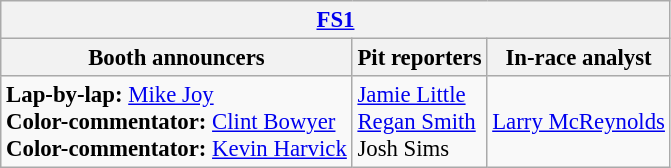<table class="wikitable" style="font-size: 95%">
<tr>
<th colspan="3"><a href='#'>FS1</a></th>
</tr>
<tr>
<th>Booth announcers</th>
<th>Pit reporters</th>
<th>In-race analyst</th>
</tr>
<tr>
<td><strong>Lap-by-lap:</strong> <a href='#'>Mike Joy</a><br><strong>Color-commentator:</strong> <a href='#'>Clint Bowyer</a><br><strong>Color-commentator:</strong> <a href='#'>Kevin Harvick</a></td>
<td><a href='#'>Jamie Little</a><br><a href='#'>Regan Smith</a><br>Josh Sims</td>
<td><a href='#'>Larry McReynolds</a></td>
</tr>
</table>
